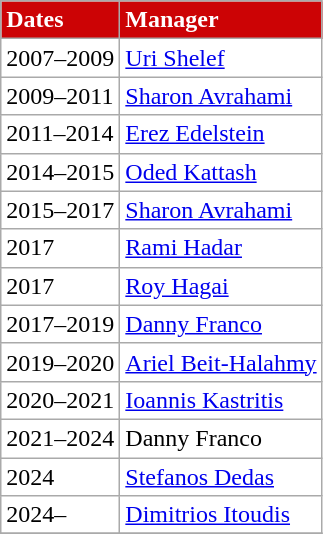<table class="wikitable" style="background-color:#FFFFFF;text-align:left">
<tr style="font-weight:bold; color:#FFFFFF; background-color:#CC0305;" |>
<td>Dates</td>
<td>Manager</td>
</tr>
<tr>
<td>2007–2009</td>
<td> <a href='#'>Uri Shelef</a></td>
</tr>
<tr>
<td>2009–2011</td>
<td> <a href='#'>Sharon Avrahami</a></td>
</tr>
<tr>
<td>2011–2014</td>
<td> <a href='#'>Erez Edelstein</a></td>
</tr>
<tr>
<td>2014–2015</td>
<td> <a href='#'>Oded Kattash</a></td>
</tr>
<tr>
<td>2015–2017</td>
<td> <a href='#'>Sharon Avrahami</a></td>
</tr>
<tr>
<td>2017</td>
<td> <a href='#'>Rami Hadar</a></td>
</tr>
<tr>
<td>2017</td>
<td> <a href='#'>Roy Hagai</a></td>
</tr>
<tr>
<td>2017–2019</td>
<td> <a href='#'>Danny Franco</a></td>
</tr>
<tr>
<td>2019–2020</td>
<td> <a href='#'>Ariel Beit-Halahmy</a></td>
</tr>
<tr>
<td>2020–2021</td>
<td> <a href='#'>Ioannis Kastritis</a></td>
</tr>
<tr>
<td>2021–2024</td>
<td> Danny Franco</td>
</tr>
<tr>
<td>2024</td>
<td> <a href='#'>Stefanos Dedas</a></td>
</tr>
<tr>
<td>2024–</td>
<td> <a href='#'>Dimitrios Itoudis</a></td>
</tr>
<tr>
</tr>
</table>
